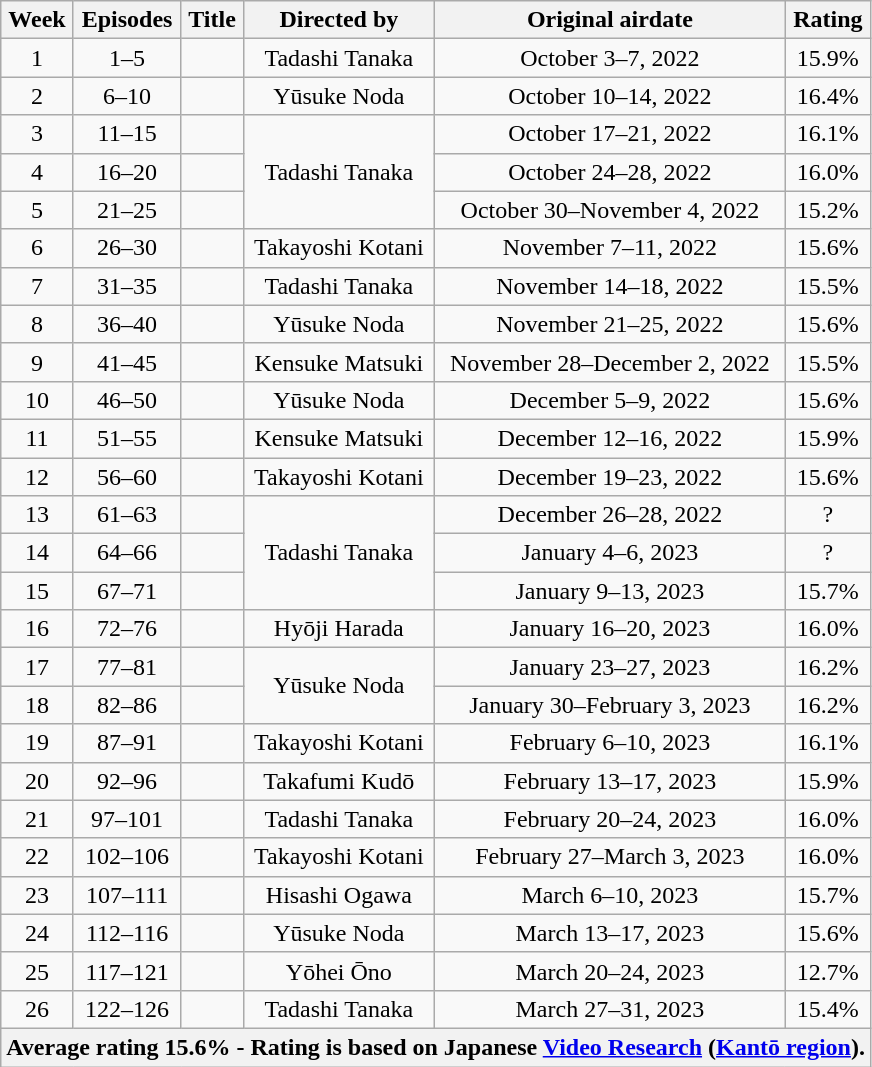<table class="wikitable" style="text-align: center;">
<tr>
<th>Week</th>
<th>Episodes</th>
<th>Title</th>
<th>Directed by</th>
<th>Original airdate</th>
<th>Rating</th>
</tr>
<tr>
<td>1</td>
<td>1–5</td>
<td></td>
<td>Tadashi Tanaka</td>
<td>October 3–7, 2022</td>
<td>15.9%</td>
</tr>
<tr>
<td>2</td>
<td>6–10</td>
<td></td>
<td>Yūsuke Noda</td>
<td>October 10–14, 2022</td>
<td><span>16.4%</span></td>
</tr>
<tr>
<td>3</td>
<td>11–15</td>
<td></td>
<td rowspan=3>Tadashi Tanaka</td>
<td>October 17–21, 2022</td>
<td>16.1%</td>
</tr>
<tr>
<td>4</td>
<td>16–20</td>
<td></td>
<td>October 24–28, 2022</td>
<td>16.0%</td>
</tr>
<tr>
<td>5</td>
<td>21–25</td>
<td></td>
<td>October 30–November 4, 2022</td>
<td>15.2%</td>
</tr>
<tr>
<td>6</td>
<td>26–30</td>
<td></td>
<td>Takayoshi Kotani</td>
<td>November 7–11, 2022</td>
<td>15.6%</td>
</tr>
<tr>
<td>7</td>
<td>31–35</td>
<td></td>
<td>Tadashi Tanaka</td>
<td>November 14–18, 2022</td>
<td>15.5%</td>
</tr>
<tr>
<td>8</td>
<td>36–40</td>
<td></td>
<td>Yūsuke Noda</td>
<td>November 21–25, 2022</td>
<td>15.6%</td>
</tr>
<tr>
<td>9</td>
<td>41–45</td>
<td></td>
<td>Kensuke Matsuki</td>
<td>November 28–December 2, 2022</td>
<td>15.5%</td>
</tr>
<tr>
<td>10</td>
<td>46–50</td>
<td></td>
<td>Yūsuke Noda</td>
<td>December 5–9, 2022</td>
<td>15.6%</td>
</tr>
<tr>
<td>11</td>
<td>51–55</td>
<td></td>
<td>Kensuke Matsuki</td>
<td>December 12–16, 2022</td>
<td>15.9%</td>
</tr>
<tr>
<td>12</td>
<td>56–60</td>
<td></td>
<td>Takayoshi Kotani</td>
<td>December 19–23, 2022</td>
<td>15.6%</td>
</tr>
<tr>
<td>13</td>
<td>61–63</td>
<td></td>
<td rowspan=3>Tadashi Tanaka</td>
<td>December 26–28, 2022</td>
<td>?</td>
</tr>
<tr>
<td>14</td>
<td>64–66</td>
<td></td>
<td>January 4–6, 2023</td>
<td>?</td>
</tr>
<tr>
<td>15</td>
<td>67–71</td>
<td></td>
<td>January 9–13, 2023</td>
<td>15.7%</td>
</tr>
<tr>
<td>16</td>
<td>72–76</td>
<td></td>
<td>Hyōji Harada</td>
<td>January 16–20, 2023</td>
<td>16.0%</td>
</tr>
<tr>
<td>17</td>
<td>77–81</td>
<td></td>
<td rowspan=2>Yūsuke Noda</td>
<td>January 23–27, 2023</td>
<td>16.2%</td>
</tr>
<tr>
<td>18</td>
<td>82–86</td>
<td></td>
<td>January 30–February 3, 2023</td>
<td>16.2%</td>
</tr>
<tr>
<td>19</td>
<td>87–91</td>
<td></td>
<td>Takayoshi Kotani</td>
<td>February 6–10, 2023</td>
<td>16.1%</td>
</tr>
<tr>
<td>20</td>
<td>92–96</td>
<td></td>
<td>Takafumi Kudō</td>
<td>February 13–17, 2023</td>
<td>15.9%</td>
</tr>
<tr>
<td>21</td>
<td>97–101</td>
<td></td>
<td>Tadashi Tanaka</td>
<td>February 20–24, 2023</td>
<td>16.0%</td>
</tr>
<tr>
<td>22</td>
<td>102–106</td>
<td></td>
<td>Takayoshi Kotani</td>
<td>February 27–March 3, 2023</td>
<td>16.0%</td>
</tr>
<tr>
<td>23</td>
<td>107–111</td>
<td></td>
<td>Hisashi Ogawa</td>
<td>March 6–10, 2023</td>
<td>15.7%</td>
</tr>
<tr>
<td>24</td>
<td>112–116</td>
<td></td>
<td>Yūsuke Noda</td>
<td>March 13–17, 2023</td>
<td>15.6%</td>
</tr>
<tr>
<td>25</td>
<td>117–121</td>
<td></td>
<td>Yōhei Ōno</td>
<td>March 20–24, 2023</td>
<td><span>12.7%</span></td>
</tr>
<tr>
<td>26</td>
<td>122–126</td>
<td></td>
<td>Tadashi Tanaka</td>
<td>March 27–31, 2023</td>
<td>15.4%</td>
</tr>
<tr>
<th colspan="6">Average rating 15.6% - Rating is based on Japanese <a href='#'>Video Research</a> (<a href='#'>Kantō region</a>).</th>
</tr>
</table>
